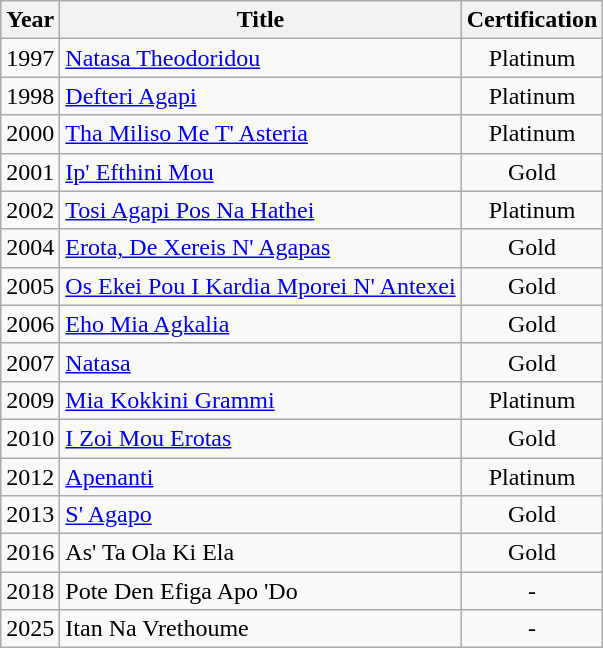<table class="wikitable sortable plainrowheaders">
<tr>
<th scope="col">Year</th>
<th scope="col">Title</th>
<th scope="col">Certification</th>
</tr>
<tr>
<td>1997</td>
<td><a href='#'>Natasa Theodoridou</a></td>
<td style="text-align:center;">Platinum</td>
</tr>
<tr>
<td>1998</td>
<td><a href='#'>Defteri Agapi</a></td>
<td style="text-align:center;">Platinum</td>
</tr>
<tr>
<td>2000</td>
<td><a href='#'>Tha Miliso Me T' Asteria</a></td>
<td style="text-align:center;">Platinum</td>
</tr>
<tr>
<td>2001</td>
<td><a href='#'>Ip' Efthini Mou</a></td>
<td style="text-align:center;">Gold</td>
</tr>
<tr>
<td>2002</td>
<td><a href='#'>Tosi Agapi Pos Na Hathei</a></td>
<td style="text-align:center;">Platinum</td>
</tr>
<tr>
<td>2004</td>
<td><a href='#'>Erota, De Xereis N' Agapas</a></td>
<td style="text-align:center;">Gold</td>
</tr>
<tr ">
<td>2005</td>
<td><a href='#'>Os Ekei Pou I Kardia Mporei N' Antexei</a></td>
<td style="text-align:center;">Gold</td>
</tr>
<tr>
<td>2006</td>
<td><a href='#'>Eho Mia Agkalia</a></td>
<td style="text-align:center;">Gold</td>
</tr>
<tr>
<td>2007</td>
<td><a href='#'>Natasa</a></td>
<td style="text-align:center;">Gold</td>
</tr>
<tr>
<td>2009</td>
<td><a href='#'>Mia Kokkini Grammi</a></td>
<td style="text-align:center;">Platinum</td>
</tr>
<tr>
<td>2010</td>
<td><a href='#'>I Zoi Mou Erotas</a></td>
<td style="text-align:center;">Gold</td>
</tr>
<tr>
<td>2012</td>
<td><a href='#'>Apenanti</a></td>
<td style="text-align:center;">Platinum</td>
</tr>
<tr>
<td>2013</td>
<td><a href='#'>S' Agapo</a></td>
<td style="text-align:center;">Gold</td>
</tr>
<tr>
<td>2016</td>
<td>As' Ta Ola Ki Ela</td>
<td style="text-align:center;">Gold</td>
</tr>
<tr>
<td>2018</td>
<td>Pote Den Efiga Apo 'Do</td>
<td style="text-align:center;">-</td>
</tr>
<tr>
<td>2025</td>
<td>Itan Na Vrethoume</td>
<td style="text-align:center;">-</td>
</tr>
</table>
